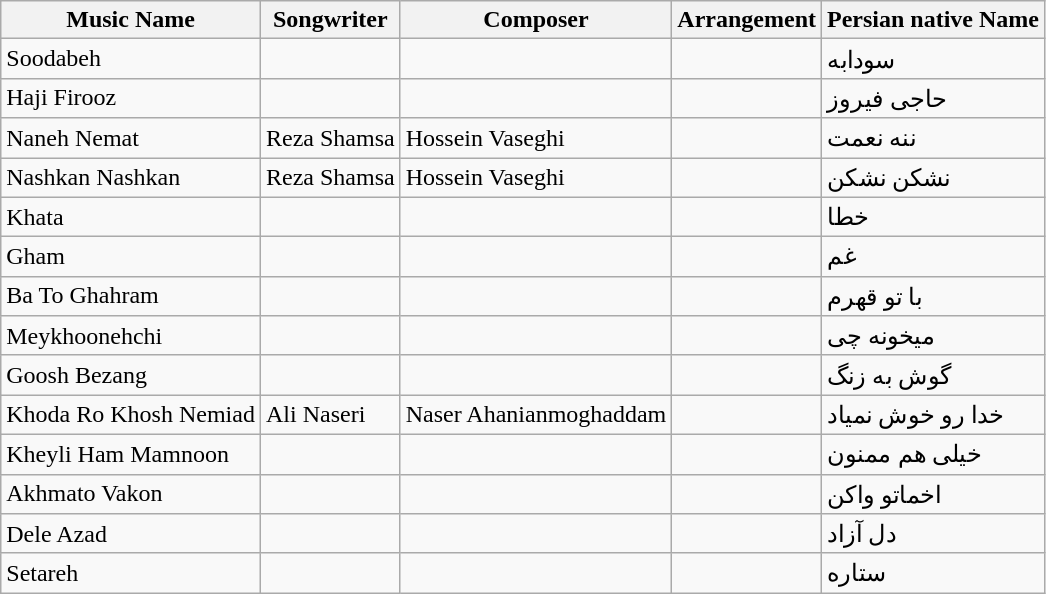<table class="wikitable">
<tr>
<th>Music Name</th>
<th>Songwriter</th>
<th>Composer</th>
<th>Arrangement</th>
<th>Persian native Name</th>
</tr>
<tr>
<td>Soodabeh</td>
<td></td>
<td></td>
<td></td>
<td>سودابه</td>
</tr>
<tr>
<td>Haji Firooz</td>
<td></td>
<td></td>
<td></td>
<td>حاجی فیروز</td>
</tr>
<tr>
<td>Naneh Nemat</td>
<td>Reza Shamsa</td>
<td>Hossein Vaseghi</td>
<td></td>
<td>ننه نعمت</td>
</tr>
<tr>
<td>Nashkan Nashkan</td>
<td>Reza Shamsa</td>
<td>Hossein Vaseghi</td>
<td></td>
<td>نشکن نشکن</td>
</tr>
<tr>
<td>Khata</td>
<td></td>
<td></td>
<td></td>
<td>خطا</td>
</tr>
<tr>
<td>Gham</td>
<td></td>
<td></td>
<td></td>
<td>غم</td>
</tr>
<tr>
<td>Ba To Ghahram</td>
<td></td>
<td></td>
<td></td>
<td>با تو قهرم</td>
</tr>
<tr>
<td>Meykhoonehchi</td>
<td></td>
<td></td>
<td></td>
<td>میخونه چی</td>
</tr>
<tr>
<td>Goosh Bezang</td>
<td></td>
<td></td>
<td></td>
<td>گوش به زنگ</td>
</tr>
<tr>
<td>Khoda Ro Khosh Nemiad</td>
<td>Ali Naseri</td>
<td>Naser Ahanianmoghaddam</td>
<td></td>
<td>خدا رو خوش نمیاد</td>
</tr>
<tr>
<td>Kheyli Ham Mamnoon</td>
<td></td>
<td></td>
<td></td>
<td>خیلی هم ممنون</td>
</tr>
<tr>
<td>Akhmato Vakon</td>
<td></td>
<td></td>
<td></td>
<td>اخماتو واکن</td>
</tr>
<tr>
<td>Dele Azad</td>
<td></td>
<td></td>
<td></td>
<td>دل آزاد</td>
</tr>
<tr>
<td>Setareh</td>
<td></td>
<td></td>
<td></td>
<td>ستاره</td>
</tr>
</table>
